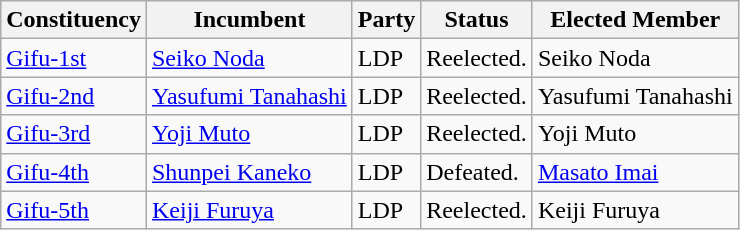<table class="wikitable">
<tr>
<th>Constituency</th>
<th>Incumbent</th>
<th>Party</th>
<th>Status</th>
<th>Elected Member</th>
</tr>
<tr>
<td><a href='#'>Gifu-1st</a></td>
<td><a href='#'>Seiko Noda</a></td>
<td>LDP</td>
<td>Reelected.</td>
<td>Seiko Noda</td>
</tr>
<tr>
<td><a href='#'>Gifu-2nd</a></td>
<td><a href='#'>Yasufumi Tanahashi</a></td>
<td>LDP</td>
<td>Reelected.</td>
<td>Yasufumi Tanahashi</td>
</tr>
<tr>
<td><a href='#'>Gifu-3rd</a></td>
<td><a href='#'>Yoji Muto</a></td>
<td>LDP</td>
<td>Reelected.</td>
<td>Yoji Muto</td>
</tr>
<tr>
<td><a href='#'>Gifu-4th</a></td>
<td><a href='#'>Shunpei Kaneko</a></td>
<td>LDP</td>
<td>Defeated.</td>
<td><a href='#'>Masato Imai</a></td>
</tr>
<tr>
<td><a href='#'>Gifu-5th</a></td>
<td><a href='#'>Keiji Furuya</a></td>
<td>LDP</td>
<td>Reelected.</td>
<td>Keiji Furuya</td>
</tr>
</table>
